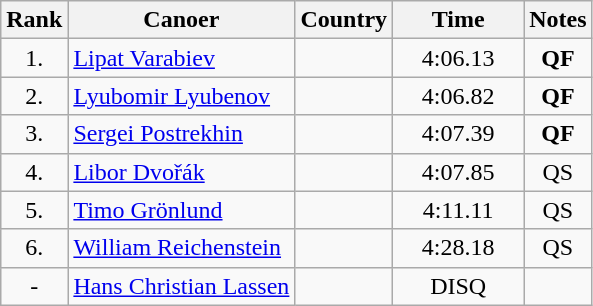<table class="wikitable sortable" style="text-align:center">
<tr>
<th>Rank</th>
<th>Canoer</th>
<th>Country</th>
<th>Time</th>
<th>Notes</th>
</tr>
<tr>
<td width=30>1.</td>
<td align=left athlete><a href='#'>Lipat Varabiev</a></td>
<td align=left athlete></td>
<td width=80>4:06.13</td>
<td><strong>QF</strong></td>
</tr>
<tr>
<td>2.</td>
<td align=left athlete><a href='#'>Lyubomir Lyubenov</a></td>
<td align=left athlete></td>
<td>4:06.82</td>
<td><strong>QF</strong></td>
</tr>
<tr>
<td>3.</td>
<td align=left athlete><a href='#'>Sergei Postrekhin</a></td>
<td align=left athlete></td>
<td>4:07.39</td>
<td><strong>QF</strong></td>
</tr>
<tr>
<td>4.</td>
<td align=left athlete><a href='#'>Libor Dvořák</a></td>
<td align=left athlete></td>
<td>4:07.85</td>
<td>QS</td>
</tr>
<tr>
<td>5.</td>
<td align=left athlete><a href='#'>Timo Grönlund</a></td>
<td align=left athlete></td>
<td>4:11.11</td>
<td>QS</td>
</tr>
<tr>
<td>6.</td>
<td align=left athlete><a href='#'>William Reichenstein</a></td>
<td align=left athlete></td>
<td>4:28.18</td>
<td>QS</td>
</tr>
<tr>
<td>-</td>
<td align=left athlete><a href='#'>Hans Christian Lassen</a></td>
<td align=left athlete></td>
<td>DISQ</td>
<td></td>
</tr>
</table>
